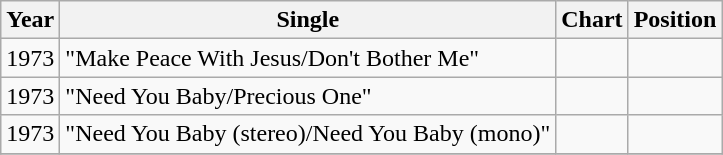<table class="wikitable">
<tr>
<th align="left">Year</th>
<th align="left">Single</th>
<th align="left">Chart</th>
<th align="left">Position</th>
</tr>
<tr>
<td align="left">1973</td>
<td align="left">"Make Peace With Jesus/Don't Bother Me"</td>
<td align="left"></td>
<td align="left"></td>
</tr>
<tr>
<td align="left">1973</td>
<td align="left">"Need You Baby/Precious One"</td>
<td align="left"></td>
<td align="left"></td>
</tr>
<tr>
<td align="left">1973</td>
<td align="left">"Need You Baby (stereo)/Need You Baby (mono)"</td>
<td align="left"></td>
<td align="left"></td>
</tr>
<tr>
</tr>
</table>
